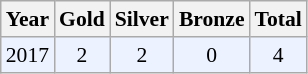<table class="sortable wikitable" style="font-size: 90%;">
<tr>
<th>Year</th>
<th>Gold</th>
<th>Silver</th>
<th>Bronze</th>
<th>Total</th>
</tr>
<tr style="background:#ECF2FF">
<td align="center">2017</td>
<td align="center">2</td>
<td align="center">2</td>
<td align="center">0</td>
<td align="center">4</td>
</tr>
</table>
